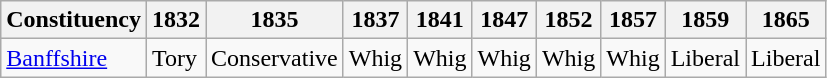<table class=wikitable sortable>
<tr>
<th>Constituency</th>
<th>1832</th>
<th>1835</th>
<th>1837</th>
<th>1841</th>
<th>1847</th>
<th>1852</th>
<th>1857</th>
<th>1859</th>
<th>1865</th>
</tr>
<tr>
<td><a href='#'>Banffshire</a></td>
<td bgcolor=>Tory</td>
<td bgcolor=>Conservative</td>
<td bgcolor=>Whig</td>
<td bgcolor=>Whig</td>
<td bgcolor=>Whig</td>
<td bgcolor=>Whig</td>
<td bgcolor=>Whig</td>
<td bgcolor=>Liberal</td>
<td bgcolor=>Liberal</td>
</tr>
</table>
